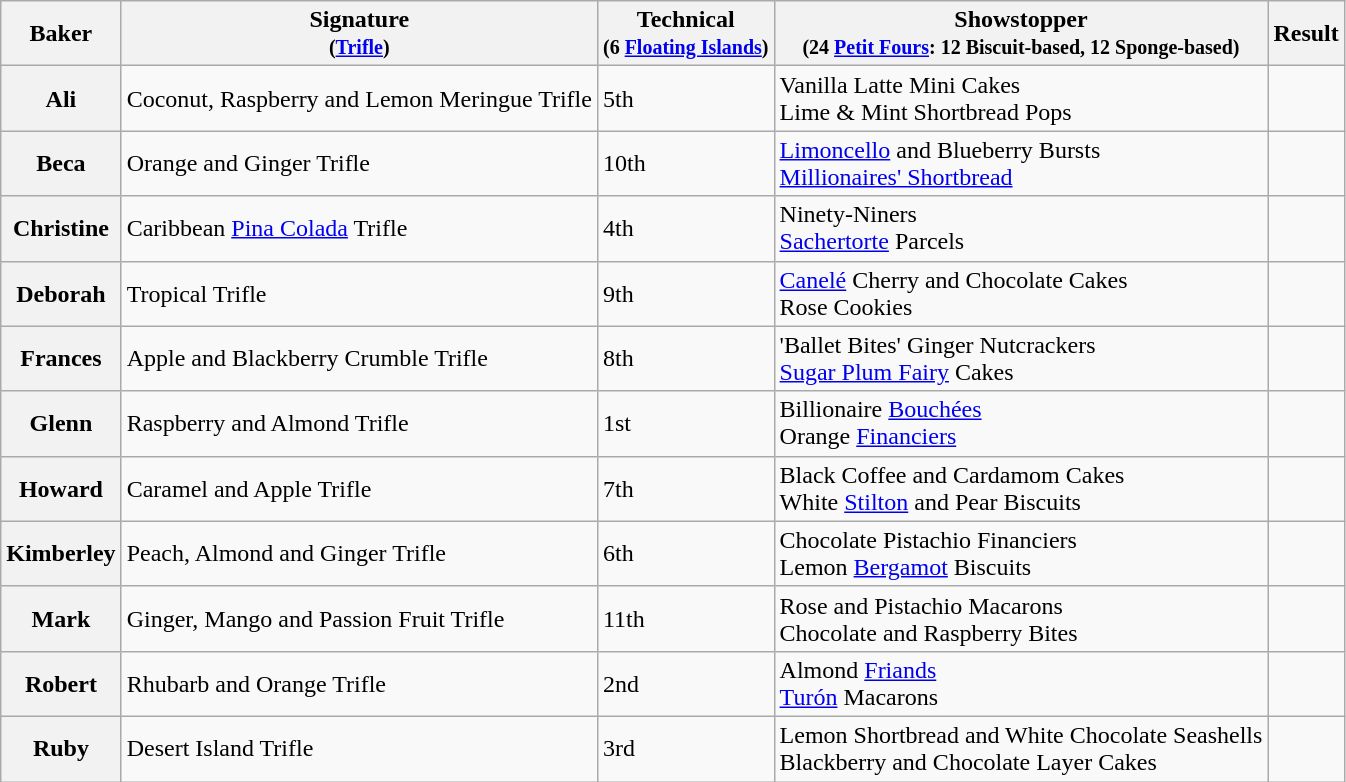<table class="wikitable sortable col3center sticky-header">
<tr>
<th scope="col">Baker</th>
<th scope="col" class="unsortable">Signature<br><small>(<a href='#'>Trifle</a>)</small></th>
<th scope="col">Technical<br><small>(6 <a href='#'>Floating Islands</a>)</small></th>
<th scope="col" class="unsortable">Showstopper<br><small>(24 <a href='#'>Petit Fours</a>: 12 Biscuit-based, 12 Sponge-based)</small></th>
<th scope="col">Result</th>
</tr>
<tr>
<th scope="row">Ali</th>
<td>Coconut, Raspberry and Lemon Meringue Trifle</td>
<td>5th</td>
<td>Vanilla Latte Mini Cakes<br>Lime & Mint Shortbread Pops</td>
<td></td>
</tr>
<tr>
<th scope="row">Beca</th>
<td>Orange and Ginger Trifle</td>
<td>10th</td>
<td><a href='#'>Limoncello</a> and Blueberry Bursts<br><a href='#'>Millionaires' Shortbread</a></td>
<td></td>
</tr>
<tr>
<th scope="row">Christine</th>
<td>Caribbean <a href='#'>Pina Colada</a> Trifle</td>
<td>4th</td>
<td>Ninety-Niners<br><a href='#'>Sachertorte</a> Parcels</td>
<td></td>
</tr>
<tr>
<th scope="row">Deborah</th>
<td>Tropical Trifle</td>
<td>9th</td>
<td><a href='#'>Canelé</a> Cherry and Chocolate Cakes<br>Rose Cookies</td>
<td></td>
</tr>
<tr>
<th scope="row">Frances</th>
<td>Apple and Blackberry Crumble Trifle</td>
<td>8th</td>
<td>'Ballet Bites' Ginger Nutcrackers<br><a href='#'>Sugar Plum Fairy</a> Cakes</td>
<td></td>
</tr>
<tr>
<th scope="row">Glenn</th>
<td>Raspberry and Almond Trifle</td>
<td>1st</td>
<td>Billionaire <a href='#'>Bouchées</a><br>Orange <a href='#'>Financiers</a></td>
<td></td>
</tr>
<tr>
<th scope="row">Howard</th>
<td>Caramel and Apple Trifle</td>
<td>7th</td>
<td>Black Coffee and Cardamom Cakes<br>White <a href='#'>Stilton</a> and Pear Biscuits</td>
<td></td>
</tr>
<tr>
<th scope="row">Kimberley</th>
<td>Peach, Almond and Ginger Trifle</td>
<td>6th</td>
<td>Chocolate Pistachio Financiers<br>Lemon <a href='#'>Bergamot</a> Biscuits</td>
<td></td>
</tr>
<tr>
<th scope="row">Mark</th>
<td>Ginger, Mango and Passion Fruit Trifle</td>
<td>11th</td>
<td>Rose and Pistachio Macarons<br>Chocolate and Raspberry Bites</td>
<td></td>
</tr>
<tr>
<th scope="row">Robert</th>
<td>Rhubarb and Orange Trifle</td>
<td>2nd</td>
<td>Almond <a href='#'>Friands</a><br><a href='#'>Turón</a> Macarons</td>
<td></td>
</tr>
<tr>
<th scope="row">Ruby</th>
<td>Desert Island Trifle</td>
<td>3rd</td>
<td>Lemon Shortbread and White Chocolate Seashells<br>Blackberry and Chocolate Layer Cakes</td>
<td></td>
</tr>
</table>
